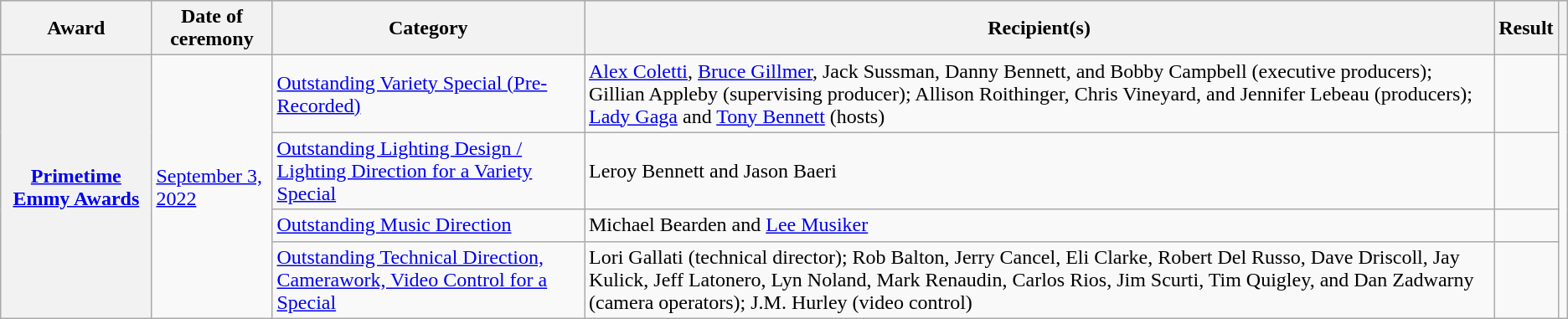<table class="wikitable plainrowheaders sortable">
<tr style="background:#ccc; text-align:center;">
<th scope="col"><strong>Award</strong></th>
<th scope="col">Date of ceremony</th>
<th scope="col">Category</th>
<th scope="col">Recipient(s)</th>
<th scope="col">Result</th>
<th scope="col" class="unsortable"></th>
</tr>
<tr>
<th scope="row"  rowspan="4"><a href='#'>Primetime Emmy Awards</a></th>
<td rowspan="4"><a href='#'>September 3, 2022</a></td>
<td><a href='#'>Outstanding Variety Special (Pre-Recorded)</a></td>
<td><a href='#'>Alex Coletti</a>, <a href='#'>Bruce Gillmer</a>, Jack Sussman, Danny Bennett, and Bobby Campbell (executive producers); Gillian Appleby (supervising producer); Allison Roithinger, Chris Vineyard, and Jennifer Lebeau (producers); <a href='#'>Lady Gaga</a> and <a href='#'>Tony Bennett</a> (hosts)</td>
<td></td>
<td style="text-align:center;" rowspan="4"></td>
</tr>
<tr>
<td><a href='#'>Outstanding Lighting Design / Lighting Direction for a Variety Special</a></td>
<td>Leroy Bennett and Jason Baeri</td>
<td></td>
</tr>
<tr>
<td><a href='#'>Outstanding Music Direction</a></td>
<td>Michael Bearden and <a href='#'>Lee Musiker</a></td>
<td></td>
</tr>
<tr>
<td><a href='#'>Outstanding Technical Direction, Camerawork, Video Control for a Special</a></td>
<td>Lori Gallati (technical director); Rob Balton, Jerry Cancel, Eli Clarke, Robert Del Russo, Dave Driscoll, Jay Kulick, Jeff Latonero, Lyn Noland, Mark Renaudin, Carlos Rios, Jim Scurti, Tim Quigley, and Dan Zadwarny (camera operators); J.M. Hurley (video control)</td>
<td></td>
</tr>
</table>
